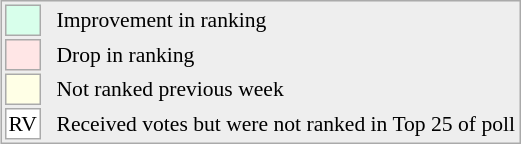<table align=right style="font-size:90%; border:1px solid #aaaaaa; white-space:nowrap; background:#eeeeee;">
<tr>
<td style="background:#d8ffeb; width:20px; border:1px solid #aaaaaa;"> </td>
<td rowspan=5> </td>
<td>Improvement in ranking</td>
</tr>
<tr>
<td style="background:#ffe6e6; width:20px; border:1px solid #aaaaaa;"> </td>
<td>Drop in ranking</td>
</tr>
<tr>
<td style="background:#ffffe6; width:20px; border:1px solid #aaaaaa;"> </td>
<td>Not ranked previous week</td>
</tr>
<tr>
<td align=center style="width:20px; border:1px solid #aaaaaa; background:white;">RV</td>
<td>Received votes but were not ranked in Top 25 of poll</td>
</tr>
</table>
